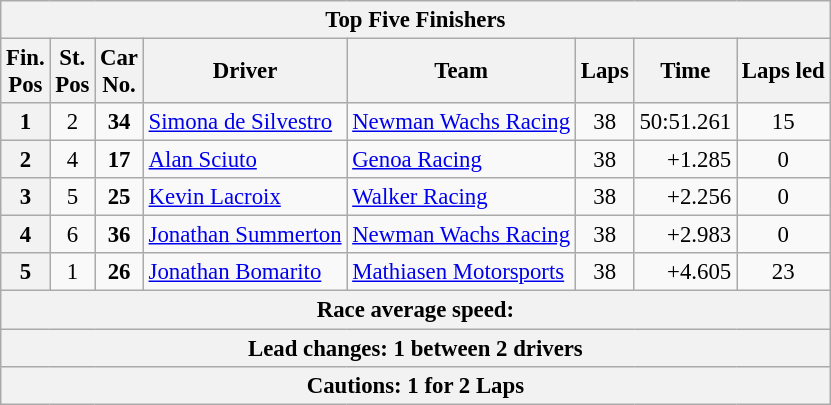<table class="wikitable" style="font-size:95%;">
<tr>
<th colspan=9>Top Five Finishers</th>
</tr>
<tr>
<th>Fin.<br>Pos</th>
<th>St.<br>Pos</th>
<th>Car<br>No.</th>
<th>Driver</th>
<th>Team</th>
<th>Laps</th>
<th>Time</th>
<th>Laps led</th>
</tr>
<tr>
<th>1</th>
<td align=center>2</td>
<td align=center><strong>34</strong></td>
<td> <a href='#'>Simona de Silvestro</a></td>
<td><a href='#'>Newman Wachs Racing</a></td>
<td align=center>38</td>
<td align=right>50:51.261</td>
<td align=center>15</td>
</tr>
<tr>
<th>2</th>
<td align=center>4</td>
<td align=center><strong>17</strong></td>
<td> <a href='#'>Alan Sciuto</a></td>
<td><a href='#'>Genoa Racing</a></td>
<td align=center>38</td>
<td align=right>+1.285</td>
<td align=center>0</td>
</tr>
<tr>
<th>3</th>
<td align=center>5</td>
<td align=center><strong>25</strong></td>
<td> <a href='#'>Kevin Lacroix</a></td>
<td><a href='#'>Walker Racing</a></td>
<td align=center>38</td>
<td align=right>+2.256</td>
<td align=center>0</td>
</tr>
<tr>
<th>4</th>
<td align=center>6</td>
<td style="text-align:center;"><strong>36</strong></td>
<td> <a href='#'>Jonathan Summerton</a></td>
<td><a href='#'>Newman Wachs Racing</a></td>
<td align=center>38</td>
<td align=right>+2.983</td>
<td align=center>0</td>
</tr>
<tr>
<th>5</th>
<td align=center>1</td>
<td align=center><strong>26</strong></td>
<td> <a href='#'>Jonathan Bomarito</a></td>
<td><a href='#'>Mathiasen Motorsports</a></td>
<td align=center>38</td>
<td align=right>+4.605</td>
<td align=center>23</td>
</tr>
<tr>
<th colspan=9>Race average speed:</th>
</tr>
<tr>
<th colspan=9>Lead changes: 1 between 2 drivers</th>
</tr>
<tr>
<th colspan=9>Cautions: 1 for 2 Laps</th>
</tr>
</table>
